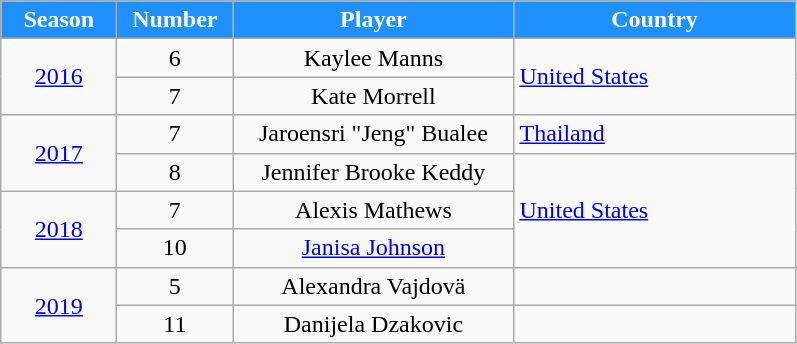<table class="wikitable">
<tr>
<th width=70px style="background: #1E90FF; color: white; text-align: center">Season</th>
<th width=70px style="background: #1E90FF; color: white">Number</th>
<th width=180px style="background: #1E90FF; color: white">Player</th>
<th width=180px style="background: #1E90FF; color: white">Country</th>
</tr>
<tr style="text-align:left;">
<td rowspan="2" style="text-align:center;"><a href='#'>2016</a></td>
<td align=center>6</td>
<td align=center>Kaylee Manns</td>
<td rowspan="2"> <a href='#'>United States</a></td>
</tr>
<tr style="text-align:left;">
<td style="text-align:center;">7</td>
<td align=center>Kate Morrell</td>
</tr>
<tr style="text-align:left;">
<td rowspan="2" style="text-align:center;"><a href='#'>2017</a></td>
<td align=center>7</td>
<td align=center>Jaroensri "Jeng" Bualee</td>
<td> <a href='#'>Thailand</a></td>
</tr>
<tr>
<td align=center>8</td>
<td align=center>Jennifer Brooke Keddy</td>
<td rowspan="3"> <a href='#'>United States</a></td>
</tr>
<tr>
<td rowspan="2" style="text-align:center;"><a href='#'>2018</a></td>
<td align=center>7</td>
<td align=center>Alexis Mathews</td>
</tr>
<tr>
<td align=center>10</td>
<td align=center><a href='#'>Janisa Johnson</a></td>
</tr>
<tr>
<td rowspan="2" style="text-align:center;"><a href='#'>2019</a></td>
<td align=center>5</td>
<td align=center>Alexandra Vajdovä</td>
<td></td>
</tr>
<tr>
<td align=center>11</td>
<td align=center>Danijela Dzakovic</td>
<td></td>
</tr>
</table>
